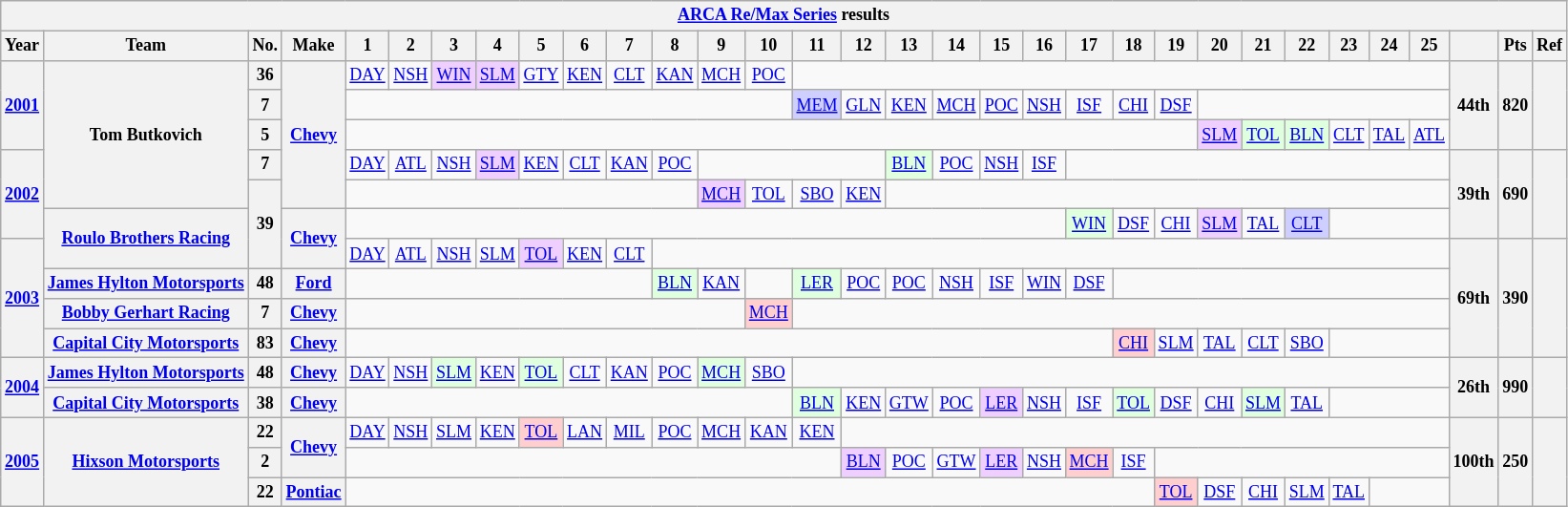<table class="wikitable" style="text-align:center; font-size:75%">
<tr>
<th colspan="34"><a href='#'>ARCA Re/Max Series</a> results</th>
</tr>
<tr>
<th>Year</th>
<th>Team</th>
<th>No.</th>
<th>Make</th>
<th>1</th>
<th>2</th>
<th>3</th>
<th>4</th>
<th>5</th>
<th>6</th>
<th>7</th>
<th>8</th>
<th>9</th>
<th>10</th>
<th>11</th>
<th>12</th>
<th>13</th>
<th>14</th>
<th>15</th>
<th>16</th>
<th>17</th>
<th>18</th>
<th>19</th>
<th>20</th>
<th>21</th>
<th>22</th>
<th>23</th>
<th>24</th>
<th>25</th>
<th></th>
<th>Pts</th>
<th>Ref</th>
</tr>
<tr>
<th rowspan=3><a href='#'>2001</a></th>
<th rowspan=5>Tom Butkovich</th>
<th>36</th>
<th rowspan=5><a href='#'>Chevy</a></th>
<td><a href='#'>DAY</a></td>
<td><a href='#'>NSH</a></td>
<td style="background:#EFCFFF;"><a href='#'>WIN</a><br></td>
<td style="background:#EFCFFF;"><a href='#'>SLM</a><br></td>
<td><a href='#'>GTY</a></td>
<td><a href='#'>KEN</a></td>
<td><a href='#'>CLT</a></td>
<td><a href='#'>KAN</a></td>
<td><a href='#'>MCH</a></td>
<td><a href='#'>POC</a></td>
<td colspan=15></td>
<th rowspan=3>44th</th>
<th rowspan=3>820</th>
<th rowspan=3></th>
</tr>
<tr>
<th>7</th>
<td colspan=10></td>
<td style="background:#CFCFFF;"><a href='#'>MEM</a><br></td>
<td><a href='#'>GLN</a></td>
<td><a href='#'>KEN</a></td>
<td><a href='#'>MCH</a></td>
<td><a href='#'>POC</a></td>
<td><a href='#'>NSH</a></td>
<td><a href='#'>ISF</a></td>
<td><a href='#'>CHI</a></td>
<td><a href='#'>DSF</a></td>
<td colspan=6></td>
</tr>
<tr>
<th>5</th>
<td colspan=19></td>
<td style="background:#EFCFFF;"><a href='#'>SLM</a><br></td>
<td style="background:#DFFFDF;"><a href='#'>TOL</a><br></td>
<td style="background:#DFFFDF;"><a href='#'>BLN</a><br></td>
<td><a href='#'>CLT</a></td>
<td><a href='#'>TAL</a></td>
<td><a href='#'>ATL</a></td>
</tr>
<tr>
<th rowspan=3><a href='#'>2002</a></th>
<th>7</th>
<td><a href='#'>DAY</a></td>
<td><a href='#'>ATL</a></td>
<td><a href='#'>NSH</a></td>
<td style="background:#EFCFFF;"><a href='#'>SLM</a><br></td>
<td><a href='#'>KEN</a></td>
<td><a href='#'>CLT</a></td>
<td><a href='#'>KAN</a></td>
<td><a href='#'>POC</a></td>
<td colspan=4></td>
<td style="background:#DFFFDF;"><a href='#'>BLN</a><br></td>
<td><a href='#'>POC</a></td>
<td><a href='#'>NSH</a></td>
<td><a href='#'>ISF</a></td>
<td colspan=9></td>
<th rowspan=3>39th</th>
<th rowspan=3>690</th>
<th rowspan=3></th>
</tr>
<tr>
<th rowspan=3>39</th>
<td colspan=8></td>
<td style="background:#EFCFFF;"><a href='#'>MCH</a><br></td>
<td><a href='#'>TOL</a></td>
<td><a href='#'>SBO</a></td>
<td><a href='#'>KEN</a></td>
<td colspan=13></td>
</tr>
<tr>
<th rowspan=2><a href='#'>Roulo Brothers Racing</a></th>
<th rowspan=2><a href='#'>Chevy</a></th>
<td colspan=16></td>
<td style="background:#DFFFDF;"><a href='#'>WIN</a><br></td>
<td><a href='#'>DSF</a></td>
<td><a href='#'>CHI</a></td>
<td style="background:#EFCFFF;"><a href='#'>SLM</a><br></td>
<td><a href='#'>TAL</a></td>
<td style="background:#CFCFFF;"><a href='#'>CLT</a><br></td>
<td colspan=3></td>
</tr>
<tr>
<th rowspan=4><a href='#'>2003</a></th>
<td><a href='#'>DAY</a></td>
<td><a href='#'>ATL</a></td>
<td><a href='#'>NSH</a></td>
<td><a href='#'>SLM</a></td>
<td style="background:#EFCFFF;"><a href='#'>TOL</a><br></td>
<td><a href='#'>KEN</a></td>
<td><a href='#'>CLT</a></td>
<td colspan=18></td>
<th rowspan=4>69th</th>
<th rowspan=4>390</th>
<th rowspan=4></th>
</tr>
<tr>
<th><a href='#'>James Hylton Motorsports</a></th>
<th>48</th>
<th><a href='#'>Ford</a></th>
<td colspan=7></td>
<td style="background:#DFFFDF;"><a href='#'>BLN</a><br></td>
<td><a href='#'>KAN</a></td>
<td></td>
<td style="background:#DFFFDF;"><a href='#'>LER</a><br></td>
<td><a href='#'>POC</a></td>
<td><a href='#'>POC</a></td>
<td><a href='#'>NSH</a></td>
<td><a href='#'>ISF</a></td>
<td><a href='#'>WIN</a></td>
<td><a href='#'>DSF</a></td>
<td colspan=8></td>
</tr>
<tr>
<th><a href='#'>Bobby Gerhart Racing</a></th>
<th>7</th>
<th><a href='#'>Chevy</a></th>
<td colspan=9></td>
<td style="background:#FFCFCF;"><a href='#'>MCH</a><br></td>
<td colspan=15></td>
</tr>
<tr>
<th><a href='#'>Capital City Motorsports</a></th>
<th>83</th>
<th><a href='#'>Chevy</a></th>
<td colspan=17></td>
<td style="background:#FFCFCF;"><a href='#'>CHI</a><br></td>
<td><a href='#'>SLM</a></td>
<td><a href='#'>TAL</a></td>
<td><a href='#'>CLT</a></td>
<td><a href='#'>SBO</a></td>
<td colspan=3></td>
</tr>
<tr>
<th rowspan=2><a href='#'>2004</a></th>
<th><a href='#'>James Hylton Motorsports</a></th>
<th>48</th>
<th><a href='#'>Chevy</a></th>
<td><a href='#'>DAY</a></td>
<td><a href='#'>NSH</a></td>
<td style="background:#DFFFDF;"><a href='#'>SLM</a><br></td>
<td><a href='#'>KEN</a></td>
<td style="background:#DFFFDF;"><a href='#'>TOL</a><br></td>
<td><a href='#'>CLT</a></td>
<td><a href='#'>KAN</a></td>
<td><a href='#'>POC</a></td>
<td style="background:#DFFFDF;"><a href='#'>MCH</a><br></td>
<td><a href='#'>SBO</a></td>
<td colspan=15></td>
<th rowspan=2>26th</th>
<th rowspan=2>990</th>
<th rowspan=2></th>
</tr>
<tr>
<th><a href='#'>Capital City Motorsports</a></th>
<th>38</th>
<th><a href='#'>Chevy</a></th>
<td colspan=10></td>
<td style="background:#DFFFDF;"><a href='#'>BLN</a><br></td>
<td><a href='#'>KEN</a></td>
<td><a href='#'>GTW</a></td>
<td><a href='#'>POC</a></td>
<td style="background:#EFCFFF;"><a href='#'>LER</a><br></td>
<td><a href='#'>NSH</a></td>
<td><a href='#'>ISF</a></td>
<td style="background:#DFFFDF;"><a href='#'>TOL</a><br></td>
<td><a href='#'>DSF</a></td>
<td><a href='#'>CHI</a></td>
<td style="background:#DFFFDF;"><a href='#'>SLM</a><br></td>
<td><a href='#'>TAL</a></td>
<td colspan=3></td>
</tr>
<tr>
<th rowspan=3><a href='#'>2005</a></th>
<th rowspan=3><a href='#'>Hixson Motorsports</a></th>
<th>22</th>
<th rowspan=2><a href='#'>Chevy</a></th>
<td><a href='#'>DAY</a></td>
<td><a href='#'>NSH</a></td>
<td><a href='#'>SLM</a></td>
<td><a href='#'>KEN</a></td>
<td style="background:#FFCFCF;"><a href='#'>TOL</a><br></td>
<td><a href='#'>LAN</a></td>
<td><a href='#'>MIL</a></td>
<td><a href='#'>POC</a></td>
<td><a href='#'>MCH</a></td>
<td><a href='#'>KAN</a></td>
<td><a href='#'>KEN</a></td>
<td colspan=14></td>
<th rowspan=3>100th</th>
<th rowspan=3>250</th>
<th rowspan=3></th>
</tr>
<tr>
<th>2</th>
<td colspan=11></td>
<td style="background:#EFCFFF;"><a href='#'>BLN</a><br></td>
<td><a href='#'>POC</a></td>
<td><a href='#'>GTW</a></td>
<td style="background:#EFCFFF;"><a href='#'>LER</a><br></td>
<td><a href='#'>NSH</a></td>
<td style="background:#FFCFCF;"><a href='#'>MCH</a><br></td>
<td><a href='#'>ISF</a></td>
<td colspan=7></td>
</tr>
<tr>
<th>22</th>
<th><a href='#'>Pontiac</a></th>
<td colspan=18></td>
<td style="background:#FFCFCF;"><a href='#'>TOL</a><br></td>
<td><a href='#'>DSF</a></td>
<td><a href='#'>CHI</a></td>
<td><a href='#'>SLM</a></td>
<td><a href='#'>TAL</a></td>
<td colspan=2></td>
</tr>
</table>
